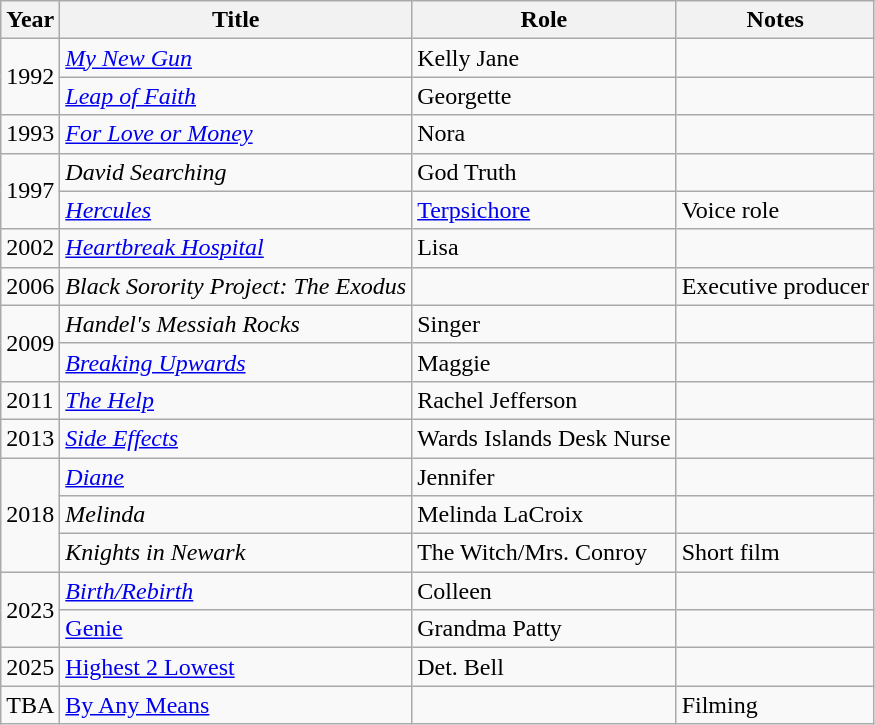<table class="wikitable sortable">
<tr>
<th>Year</th>
<th>Title</th>
<th>Role</th>
<th>Notes</th>
</tr>
<tr>
<td rowspan="2">1992</td>
<td><em><a href='#'>My New Gun</a></em></td>
<td>Kelly Jane</td>
<td></td>
</tr>
<tr>
<td><em><a href='#'>Leap of Faith</a></em></td>
<td>Georgette</td>
<td></td>
</tr>
<tr>
<td>1993</td>
<td><em><a href='#'>For Love or Money</a></em></td>
<td>Nora</td>
<td></td>
</tr>
<tr>
<td rowspan="2">1997</td>
<td><em>David Searching</em></td>
<td>God Truth</td>
<td></td>
</tr>
<tr>
<td><em><a href='#'>Hercules</a></em></td>
<td><a href='#'>Terpsichore</a></td>
<td>Voice role</td>
</tr>
<tr>
<td>2002</td>
<td><em><a href='#'>Heartbreak Hospital</a></em></td>
<td>Lisa</td>
<td></td>
</tr>
<tr>
<td>2006</td>
<td><em>Black Sorority Project: The Exodus</em></td>
<td></td>
<td>Executive producer</td>
</tr>
<tr>
<td rowspan="2">2009</td>
<td><em>Handel's Messiah Rocks</em></td>
<td>Singer</td>
<td></td>
</tr>
<tr>
<td><em><a href='#'>Breaking Upwards</a></em></td>
<td>Maggie</td>
<td></td>
</tr>
<tr>
<td>2011</td>
<td><em><a href='#'>The Help</a></em></td>
<td>Rachel Jefferson</td>
<td></td>
</tr>
<tr>
<td>2013</td>
<td><em><a href='#'>Side Effects</a></em></td>
<td>Wards Islands Desk Nurse</td>
<td></td>
</tr>
<tr>
<td rowspan="3">2018</td>
<td><em><a href='#'>Diane</a></em></td>
<td>Jennifer</td>
<td></td>
</tr>
<tr>
<td><em>Melinda</em></td>
<td>Melinda LaCroix</td>
<td></td>
</tr>
<tr>
<td><em>Knights in Newark</em></td>
<td>The Witch/Mrs. Conroy</td>
<td>Short film</td>
</tr>
<tr>
<td rowspan="2">2023</td>
<td><em><a href='#'>Birth/Rebirth</a></td>
<td>Colleen</td>
<td></td>
</tr>
<tr>
<td></em><a href='#'>Genie</a><em></td>
<td>Grandma Patty</td>
<td></td>
</tr>
<tr>
<td>2025</td>
<td></em><a href='#'>Highest 2 Lowest</a><em></td>
<td>Det. Bell</td>
<td></td>
</tr>
<tr>
<td>TBA</td>
<td></em><a href='#'>By Any Means</a><em></td>
<td></td>
<td>Filming</td>
</tr>
</table>
